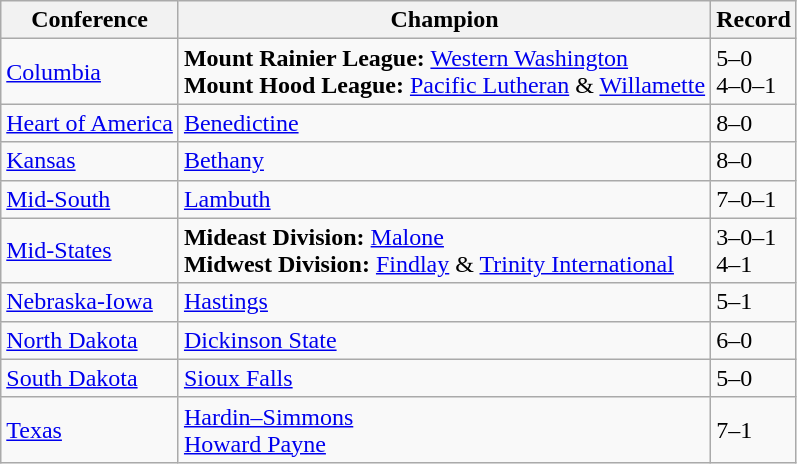<table class="wikitable">
<tr>
<th>Conference</th>
<th>Champion</th>
<th>Record</th>
</tr>
<tr>
<td><a href='#'>Columbia</a></td>
<td><strong>Mount Rainier League:</strong> <a href='#'>Western Washington</a><br><strong>Mount Hood League:</strong> <a href='#'>Pacific Lutheran</a> & <a href='#'>Willamette</a></td>
<td>5–0<br>4–0–1</td>
</tr>
<tr>
<td><a href='#'>Heart of America</a></td>
<td><a href='#'>Benedictine</a></td>
<td>8–0</td>
</tr>
<tr>
<td><a href='#'>Kansas</a></td>
<td><a href='#'>Bethany</a></td>
<td>8–0</td>
</tr>
<tr>
<td><a href='#'>Mid-South</a></td>
<td><a href='#'>Lambuth</a></td>
<td>7–0–1</td>
</tr>
<tr>
<td><a href='#'>Mid-States</a></td>
<td><strong>Mideast Division:</strong> <a href='#'>Malone</a><br><strong>Midwest Division:</strong> <a href='#'>Findlay</a> & <a href='#'>Trinity International</a></td>
<td>3–0–1<br>4–1</td>
</tr>
<tr>
<td><a href='#'>Nebraska-Iowa</a></td>
<td><a href='#'>Hastings</a></td>
<td>5–1</td>
</tr>
<tr>
<td><a href='#'>North Dakota</a></td>
<td><a href='#'>Dickinson State</a></td>
<td>6–0</td>
</tr>
<tr>
<td><a href='#'>South Dakota</a></td>
<td><a href='#'>Sioux Falls</a></td>
<td>5–0</td>
</tr>
<tr>
<td><a href='#'>Texas</a></td>
<td><a href='#'>Hardin–Simmons</a><br><a href='#'>Howard Payne</a></td>
<td>7–1</td>
</tr>
</table>
